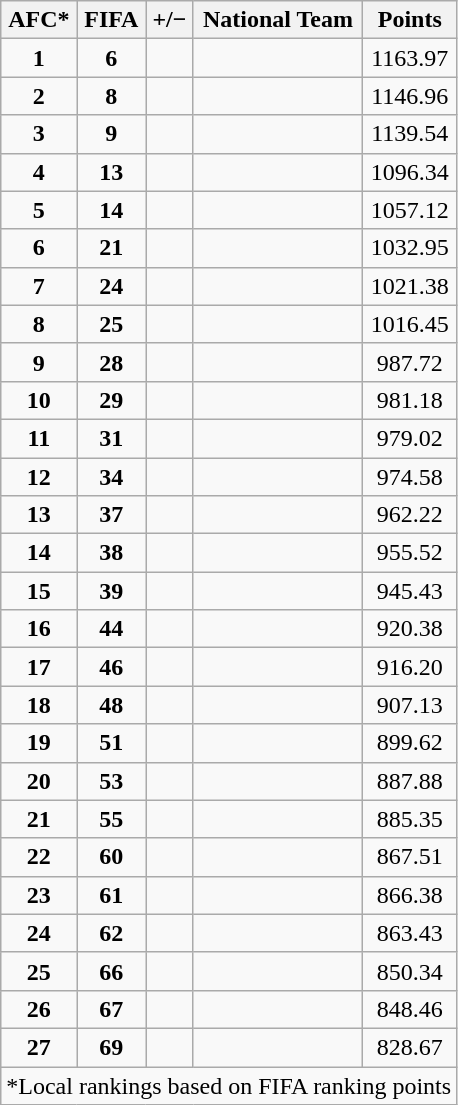<table class="wikitable" style="text-align: center;">
<tr>
<th>AFC*</th>
<th>FIFA</th>
<th>+/−</th>
<th>National Team</th>
<th>Points</th>
</tr>
<tr>
<td><strong>1</strong></td>
<td><strong>6</strong></td>
<td></td>
<td align=left></td>
<td>1163.97</td>
</tr>
<tr>
<td><strong>2</strong></td>
<td><strong>8</strong></td>
<td></td>
<td align=left></td>
<td>1146.96</td>
</tr>
<tr>
<td><strong>3</strong></td>
<td><strong>9</strong></td>
<td></td>
<td align=left></td>
<td>1139.54</td>
</tr>
<tr>
<td><strong>4</strong></td>
<td><strong>13</strong></td>
<td></td>
<td align=left></td>
<td>1096.34</td>
</tr>
<tr>
<td><strong>5</strong></td>
<td><strong>14</strong></td>
<td></td>
<td align=left></td>
<td>1057.12</td>
</tr>
<tr>
<td><strong>6</strong></td>
<td><strong>21</strong></td>
<td></td>
<td align=left></td>
<td>1032.95</td>
</tr>
<tr>
<td><strong>7</strong></td>
<td><strong>24</strong></td>
<td></td>
<td align=left></td>
<td>1021.38</td>
</tr>
<tr>
<td><strong>8</strong></td>
<td><strong>25</strong></td>
<td></td>
<td align=left></td>
<td>1016.45</td>
</tr>
<tr>
<td><strong>9</strong></td>
<td><strong>28</strong></td>
<td></td>
<td align=left></td>
<td>987.72</td>
</tr>
<tr>
<td><strong>10</strong></td>
<td><strong>29</strong></td>
<td></td>
<td align=left></td>
<td>981.18</td>
</tr>
<tr>
<td><strong>11</strong></td>
<td><strong>31</strong></td>
<td></td>
<td align=left></td>
<td>979.02</td>
</tr>
<tr>
<td><strong>12</strong></td>
<td><strong>34</strong></td>
<td></td>
<td align=left></td>
<td>974.58</td>
</tr>
<tr>
<td><strong>13</strong></td>
<td><strong>37</strong></td>
<td></td>
<td align=left></td>
<td>962.22</td>
</tr>
<tr>
<td><strong>14</strong></td>
<td><strong>38</strong></td>
<td></td>
<td align=left></td>
<td>955.52</td>
</tr>
<tr>
<td><strong>15</strong></td>
<td><strong>39</strong></td>
<td></td>
<td align=left></td>
<td>945.43</td>
</tr>
<tr>
<td><strong>16</strong></td>
<td><strong>44</strong></td>
<td></td>
<td align=left></td>
<td>920.38</td>
</tr>
<tr>
<td><strong>17</strong></td>
<td><strong>46</strong></td>
<td></td>
<td align=left></td>
<td>916.20</td>
</tr>
<tr>
<td><strong>18</strong></td>
<td><strong>48</strong></td>
<td></td>
<td align=left></td>
<td>907.13</td>
</tr>
<tr>
<td><strong>19</strong></td>
<td><strong>51</strong></td>
<td></td>
<td align=left></td>
<td>899.62</td>
</tr>
<tr>
<td><strong>20</strong></td>
<td><strong>53</strong></td>
<td></td>
<td align=left></td>
<td>887.88</td>
</tr>
<tr>
<td><strong>21</strong></td>
<td><strong>55</strong></td>
<td></td>
<td align=left></td>
<td>885.35</td>
</tr>
<tr>
<td><strong>22</strong></td>
<td><strong>60</strong></td>
<td></td>
<td align=left></td>
<td>867.51</td>
</tr>
<tr>
<td><strong>23</strong></td>
<td><strong>61</strong></td>
<td></td>
<td align=left></td>
<td>866.38</td>
</tr>
<tr>
<td><strong>24</strong></td>
<td><strong>62</strong></td>
<td></td>
<td align=left></td>
<td>863.43</td>
</tr>
<tr>
<td><strong>25</strong></td>
<td><strong>66</strong></td>
<td></td>
<td align=left></td>
<td>850.34</td>
</tr>
<tr>
<td><strong>26</strong></td>
<td><strong>67</strong></td>
<td></td>
<td align=left></td>
<td>848.46</td>
</tr>
<tr>
<td><strong>27</strong></td>
<td><strong>69</strong></td>
<td></td>
<td align=left></td>
<td>828.67</td>
</tr>
<tr>
<td colspan=5>*Local rankings based on FIFA ranking points</td>
</tr>
</table>
